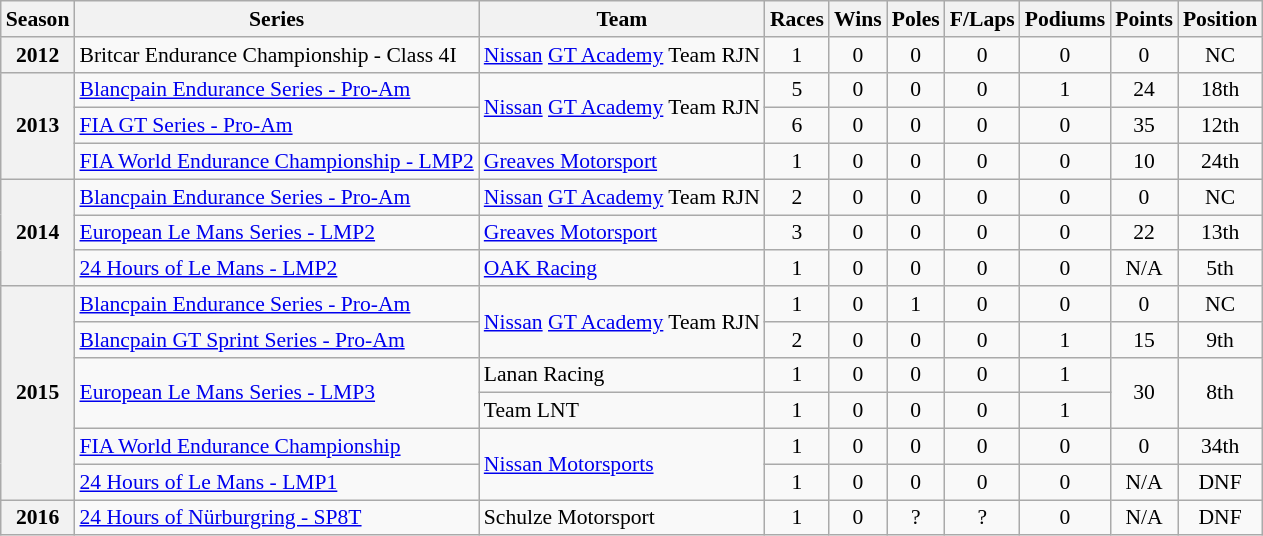<table class="wikitable" style="font-size: 90%; text-align:center">
<tr>
<th>Season</th>
<th>Series</th>
<th>Team</th>
<th>Races</th>
<th>Wins</th>
<th>Poles</th>
<th>F/Laps</th>
<th>Podiums</th>
<th>Points</th>
<th>Position</th>
</tr>
<tr>
<th>2012</th>
<td align=left>Britcar Endurance Championship - Class 4I</td>
<td align=left><a href='#'>Nissan</a> <a href='#'>GT Academy</a> Team RJN</td>
<td>1</td>
<td>0</td>
<td>0</td>
<td>0</td>
<td>0</td>
<td>0</td>
<td>NC</td>
</tr>
<tr>
<th rowspan="3">2013</th>
<td align=left><a href='#'>Blancpain Endurance Series - Pro-Am</a></td>
<td align=left rowspan=2><a href='#'>Nissan</a> <a href='#'>GT Academy</a> Team RJN</td>
<td>5</td>
<td>0</td>
<td>0</td>
<td>0</td>
<td>1</td>
<td>24</td>
<td>18th</td>
</tr>
<tr>
<td align=left><a href='#'>FIA GT Series - Pro-Am</a></td>
<td>6</td>
<td>0</td>
<td>0</td>
<td>0</td>
<td>0</td>
<td>35</td>
<td>12th</td>
</tr>
<tr>
<td align=left><a href='#'>FIA World Endurance Championship - LMP2</a></td>
<td align=left><a href='#'>Greaves Motorsport</a></td>
<td>1</td>
<td>0</td>
<td>0</td>
<td>0</td>
<td>0</td>
<td>10</td>
<td>24th</td>
</tr>
<tr>
<th rowspan="3">2014</th>
<td align=left><a href='#'>Blancpain Endurance Series - Pro-Am</a></td>
<td align=left><a href='#'>Nissan</a> <a href='#'>GT Academy</a> Team RJN</td>
<td>2</td>
<td>0</td>
<td>0</td>
<td>0</td>
<td>0</td>
<td>0</td>
<td>NC</td>
</tr>
<tr>
<td align=left><a href='#'>European Le Mans Series - LMP2</a></td>
<td align=left><a href='#'>Greaves Motorsport</a></td>
<td>3</td>
<td>0</td>
<td>0</td>
<td>0</td>
<td>0</td>
<td>22</td>
<td>13th</td>
</tr>
<tr>
<td align=left><a href='#'>24 Hours of Le Mans - LMP2</a></td>
<td align=left><a href='#'>OAK Racing</a></td>
<td>1</td>
<td>0</td>
<td>0</td>
<td>0</td>
<td>0</td>
<td>N/A</td>
<td>5th</td>
</tr>
<tr>
<th rowspan="6">2015</th>
<td align=left><a href='#'>Blancpain Endurance Series - Pro-Am</a></td>
<td rowspan="2" align=left><a href='#'>Nissan</a> <a href='#'>GT Academy</a> Team RJN</td>
<td>1</td>
<td>0</td>
<td>1</td>
<td>0</td>
<td>0</td>
<td>0</td>
<td>NC</td>
</tr>
<tr>
<td align=left><a href='#'>Blancpain GT Sprint Series - Pro-Am</a></td>
<td>2</td>
<td>0</td>
<td>0</td>
<td>0</td>
<td>1</td>
<td>15</td>
<td>9th</td>
</tr>
<tr>
<td rowspan="2" align=left><a href='#'>European Le Mans Series - LMP3</a></td>
<td align=left>Lanan Racing</td>
<td>1</td>
<td>0</td>
<td>0</td>
<td>0</td>
<td>1</td>
<td rowspan="2">30</td>
<td rowspan="2">8th</td>
</tr>
<tr>
<td align=left>Team LNT</td>
<td>1</td>
<td>0</td>
<td>0</td>
<td>0</td>
<td>1</td>
</tr>
<tr>
<td align=left><a href='#'>FIA World Endurance Championship</a></td>
<td rowspan="2" align=left><a href='#'>Nissan Motorsports</a></td>
<td>1</td>
<td>0</td>
<td>0</td>
<td>0</td>
<td>0</td>
<td>0</td>
<td>34th</td>
</tr>
<tr>
<td align=left><a href='#'>24 Hours of Le Mans - LMP1</a></td>
<td>1</td>
<td>0</td>
<td>0</td>
<td>0</td>
<td>0</td>
<td>N/A</td>
<td>DNF</td>
</tr>
<tr>
<th>2016</th>
<td align=left><a href='#'>24 Hours of Nürburgring - SP8T</a></td>
<td align=left>Schulze Motorsport</td>
<td>1</td>
<td>0</td>
<td>?</td>
<td>?</td>
<td>0</td>
<td>N/A</td>
<td>DNF</td>
</tr>
</table>
